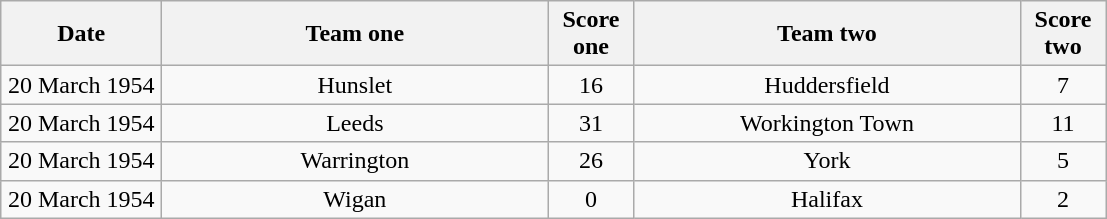<table class="wikitable" style="text-align: center">
<tr>
<th width=100>Date</th>
<th width=250>Team one</th>
<th width=50>Score one</th>
<th width=250>Team two</th>
<th width=50>Score two</th>
</tr>
<tr>
<td>20 March 1954</td>
<td>Hunslet</td>
<td>16</td>
<td>Huddersfield</td>
<td>7</td>
</tr>
<tr>
<td>20 March 1954</td>
<td>Leeds</td>
<td>31</td>
<td>Workington Town</td>
<td>11</td>
</tr>
<tr>
<td>20 March 1954</td>
<td>Warrington</td>
<td>26</td>
<td>York</td>
<td>5</td>
</tr>
<tr>
<td>20 March 1954</td>
<td>Wigan</td>
<td>0</td>
<td>Halifax</td>
<td>2</td>
</tr>
</table>
